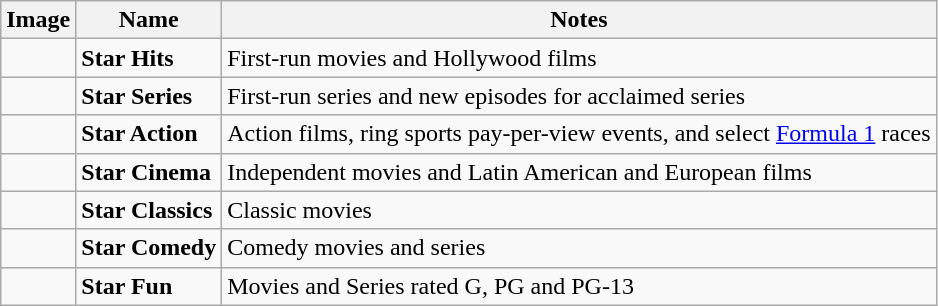<table class="wikitable sortable">
<tr>
<th>Image</th>
<th>Name</th>
<th>Notes</th>
</tr>
<tr>
<td></td>
<td><strong>Star Hits</strong></td>
<td>First-run movies and Hollywood films</td>
</tr>
<tr>
<td></td>
<td><strong>Star Series</strong></td>
<td>First-run series and new episodes for acclaimed series</td>
</tr>
<tr>
<td></td>
<td><strong>Star Action</strong></td>
<td>Action films, ring sports pay-per-view events, and select <a href='#'>Formula 1</a> races</td>
</tr>
<tr>
<td></td>
<td><strong>Star Cinema</strong></td>
<td>Independent movies and Latin American and European films</td>
</tr>
<tr>
<td></td>
<td><strong>Star Classics</strong></td>
<td>Classic movies</td>
</tr>
<tr>
<td></td>
<td><strong>Star Comedy</strong></td>
<td>Comedy movies and series</td>
</tr>
<tr>
<td></td>
<td><strong>Star Fun</strong></td>
<td>Movies and Series rated G, PG and PG-13</td>
</tr>
</table>
